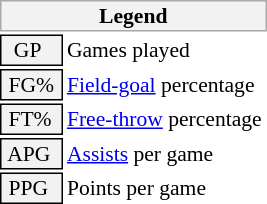<table class="toccolours" style="font-size: 90%; white-space: nowrap;">
<tr>
<th colspan="6" style="background:#f2f2f2; border:1px solid #aaa;">Legend</th>
</tr>
<tr>
<td style="background:#f2f2f2; border:1px solid black;">  GP</td>
<td>Games played</td>
</tr>
<tr>
<td style="background:#f2f2f2; border:1px solid black;"> FG% </td>
<td style="padding-right: 8px"><a href='#'>Field-goal</a> percentage</td>
</tr>
<tr>
<td style="background:#f2f2f2; border:1px solid black;"> FT% </td>
<td><a href='#'>Free-throw</a> percentage</td>
</tr>
<tr>
<td style="background:#f2f2f2; border:1px solid black;"> APG </td>
<td><a href='#'>Assists</a> per game</td>
</tr>
<tr>
<td style="background:#f2f2f2; border:1px solid black;"> PPG </td>
<td>Points per game</td>
</tr>
</table>
